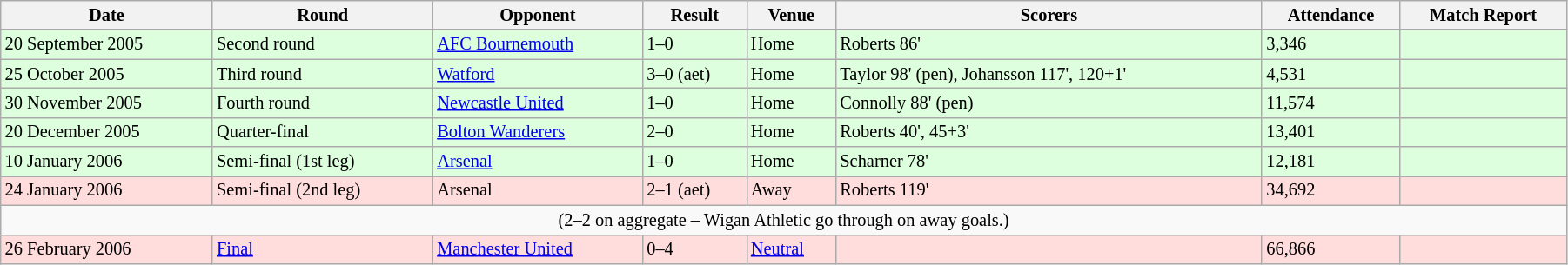<table class="wikitable" style="font-size:85%; width:95%">
<tr>
<th>Date</th>
<th>Round</th>
<th>Opponent</th>
<th>Result</th>
<th>Venue</th>
<th>Scorers</th>
<th>Attendance</th>
<th>Match Report</th>
</tr>
<tr bgcolor="#ddffdd">
<td>20 September 2005</td>
<td>Second round</td>
<td><a href='#'>AFC Bournemouth</a></td>
<td>1–0</td>
<td>Home</td>
<td>Roberts 86'</td>
<td>3,346</td>
<td></td>
</tr>
<tr bgcolor="#ddffdd">
<td>25 October 2005</td>
<td>Third round</td>
<td><a href='#'>Watford</a></td>
<td>3–0 (aet)</td>
<td>Home</td>
<td>Taylor 98' (pen), Johansson 117', 120+1'</td>
<td>4,531</td>
<td></td>
</tr>
<tr bgcolor="#ddffdd">
<td>30 November 2005</td>
<td>Fourth round</td>
<td><a href='#'>Newcastle United</a></td>
<td>1–0</td>
<td>Home</td>
<td>Connolly 88' (pen)</td>
<td>11,574</td>
<td></td>
</tr>
<tr bgcolor="#ddffdd">
<td>20 December 2005</td>
<td>Quarter-final</td>
<td><a href='#'>Bolton Wanderers</a></td>
<td>2–0</td>
<td>Home</td>
<td>Roberts 40', 45+3'</td>
<td>13,401</td>
<td></td>
</tr>
<tr bgcolor="#ddffdd">
<td>10 January 2006</td>
<td>Semi-final (1st leg)</td>
<td><a href='#'>Arsenal</a></td>
<td>1–0</td>
<td>Home</td>
<td>Scharner 78'</td>
<td>12,181</td>
<td></td>
</tr>
<tr bgcolor="#ffdddd">
<td>24 January 2006</td>
<td>Semi-final (2nd leg)</td>
<td>Arsenal</td>
<td>2–1 (aet)</td>
<td>Away</td>
<td>Roberts 119'</td>
<td>34,692</td>
<td></td>
</tr>
<tr>
<td colspan="8" align="center">(2–2 on aggregate – Wigan Athletic go through on away goals.)</td>
</tr>
<tr bgcolor="#ffdddd">
<td>26 February 2006</td>
<td><a href='#'>Final</a></td>
<td><a href='#'>Manchester United</a></td>
<td>0–4</td>
<td><a href='#'>Neutral</a></td>
<td></td>
<td>66,866</td>
<td></td>
</tr>
</table>
